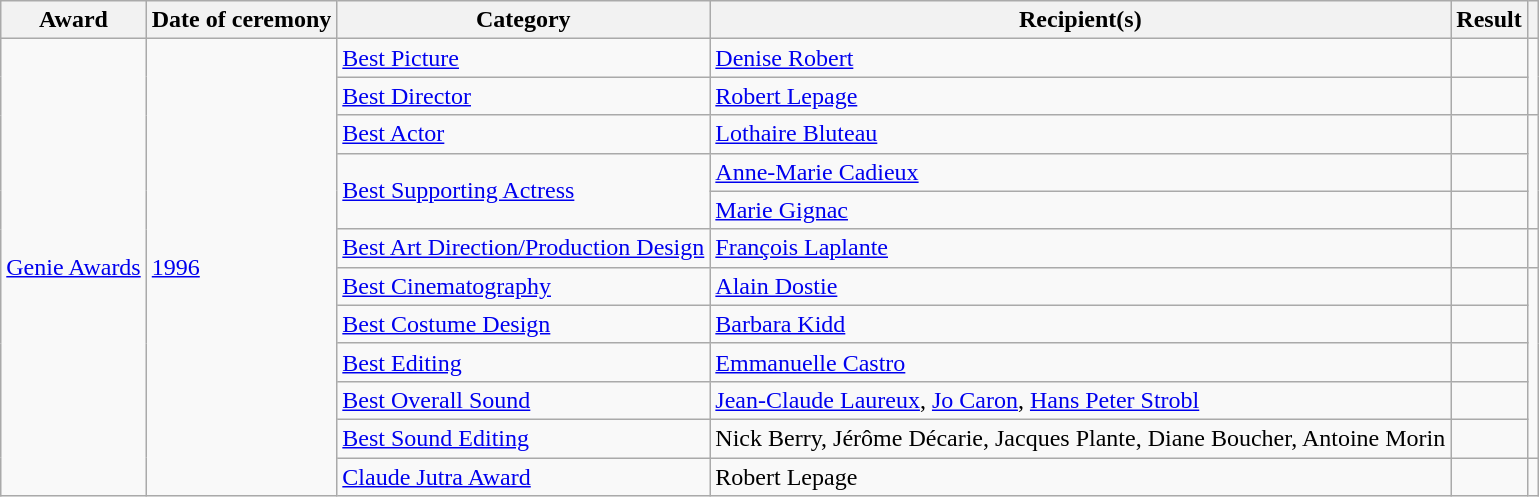<table class="wikitable sortable plainrowheaders">
<tr>
<th scope="col">Award</th>
<th scope="col">Date of ceremony</th>
<th scope="col">Category</th>
<th scope="col">Recipient(s)</th>
<th scope="col">Result</th>
<th scope="col" class="unsortable"></th>
</tr>
<tr>
<td rowspan=12><a href='#'>Genie Awards</a></td>
<td rowspan=12><a href='#'>1996</a></td>
<td><a href='#'>Best Picture</a></td>
<td><a href='#'>Denise Robert</a></td>
<td></td>
<td rowspan=2></td>
</tr>
<tr>
<td><a href='#'>Best Director</a></td>
<td><a href='#'>Robert Lepage</a></td>
<td></td>
</tr>
<tr>
<td><a href='#'>Best Actor</a></td>
<td><a href='#'>Lothaire Bluteau</a></td>
<td></td>
<td rowspan=3></td>
</tr>
<tr>
<td rowspan=2><a href='#'>Best Supporting Actress</a></td>
<td><a href='#'>Anne-Marie Cadieux</a></td>
<td></td>
</tr>
<tr>
<td><a href='#'>Marie Gignac</a></td>
<td></td>
</tr>
<tr>
<td><a href='#'>Best Art Direction/Production Design</a></td>
<td><a href='#'>François Laplante</a></td>
<td></td>
<td></td>
</tr>
<tr>
<td><a href='#'>Best Cinematography</a></td>
<td><a href='#'>Alain Dostie</a></td>
<td></td>
<td rowspan=5></td>
</tr>
<tr>
<td><a href='#'>Best Costume Design</a></td>
<td><a href='#'>Barbara Kidd</a></td>
<td></td>
</tr>
<tr>
<td><a href='#'>Best Editing</a></td>
<td><a href='#'>Emmanuelle Castro</a></td>
<td></td>
</tr>
<tr>
<td><a href='#'>Best Overall Sound</a></td>
<td><a href='#'>Jean-Claude Laureux</a>, <a href='#'>Jo Caron</a>, <a href='#'>Hans Peter Strobl</a></td>
<td></td>
</tr>
<tr>
<td><a href='#'>Best Sound Editing</a></td>
<td>Nick Berry, Jérôme Décarie, Jacques Plante, Diane Boucher, Antoine Morin</td>
<td></td>
</tr>
<tr>
<td><a href='#'>Claude Jutra Award</a></td>
<td>Robert Lepage</td>
<td></td>
<td></td>
</tr>
</table>
